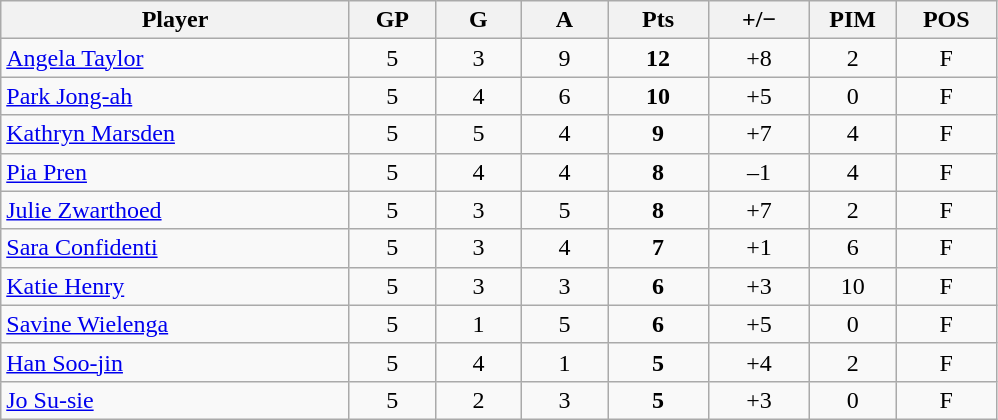<table class="wikitable sortable" style="text-align:center;">
<tr>
<th style="width:225px;">Player</th>
<th style="width:50px;">GP</th>
<th style="width:50px;">G</th>
<th style="width:50px;">A</th>
<th style="width:60px;">Pts</th>
<th style="width:60px;">+/−</th>
<th style="width:50px;">PIM</th>
<th style="width:60px;">POS</th>
</tr>
<tr>
<td style="text-align:left;"> <a href='#'>Angela Taylor</a></td>
<td>5</td>
<td>3</td>
<td>9</td>
<td><strong>12</strong></td>
<td>+8</td>
<td>2</td>
<td>F</td>
</tr>
<tr>
<td style="text-align:left;"> <a href='#'>Park Jong-ah</a></td>
<td>5</td>
<td>4</td>
<td>6</td>
<td><strong>10</strong></td>
<td>+5</td>
<td>0</td>
<td>F</td>
</tr>
<tr>
<td style="text-align:left;"> <a href='#'>Kathryn Marsden</a></td>
<td>5</td>
<td>5</td>
<td>4</td>
<td><strong>9</strong></td>
<td>+7</td>
<td>4</td>
<td>F</td>
</tr>
<tr>
<td style="text-align:left;"> <a href='#'>Pia Pren</a></td>
<td>5</td>
<td>4</td>
<td>4</td>
<td><strong>8</strong></td>
<td>–1</td>
<td>4</td>
<td>F</td>
</tr>
<tr>
<td style="text-align:left;"> <a href='#'>Julie Zwarthoed</a></td>
<td>5</td>
<td>3</td>
<td>5</td>
<td><strong>8</strong></td>
<td>+7</td>
<td>2</td>
<td>F</td>
</tr>
<tr>
<td style="text-align:left;"> <a href='#'>Sara Confidenti</a></td>
<td>5</td>
<td>3</td>
<td>4</td>
<td><strong>7</strong></td>
<td>+1</td>
<td>6</td>
<td>F</td>
</tr>
<tr>
<td style="text-align:left;"> <a href='#'>Katie Henry</a></td>
<td>5</td>
<td>3</td>
<td>3</td>
<td><strong>6</strong></td>
<td>+3</td>
<td>10</td>
<td>F</td>
</tr>
<tr>
<td style="text-align:left;"> <a href='#'>Savine Wielenga</a></td>
<td>5</td>
<td>1</td>
<td>5</td>
<td><strong>6</strong></td>
<td>+5</td>
<td>0</td>
<td>F</td>
</tr>
<tr>
<td style="text-align:left;"> <a href='#'>Han Soo-jin</a></td>
<td>5</td>
<td>4</td>
<td>1</td>
<td><strong>5</strong></td>
<td>+4</td>
<td>2</td>
<td>F</td>
</tr>
<tr>
<td style="text-align:left;"> <a href='#'>Jo Su-sie</a></td>
<td>5</td>
<td>2</td>
<td>3</td>
<td><strong>5</strong></td>
<td>+3</td>
<td>0</td>
<td>F</td>
</tr>
</table>
